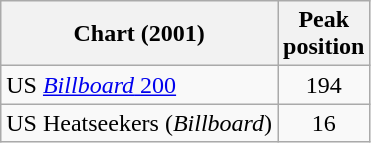<table class="wikitable">
<tr>
<th>Chart (2001)</th>
<th>Peak<br>position</th>
</tr>
<tr>
<td>US <a href='#'><em>Billboard</em> 200</a></td>
<td align="center">194</td>
</tr>
<tr>
<td>US Heatseekers (<em>Billboard</em>)</td>
<td align="center">16</td>
</tr>
</table>
